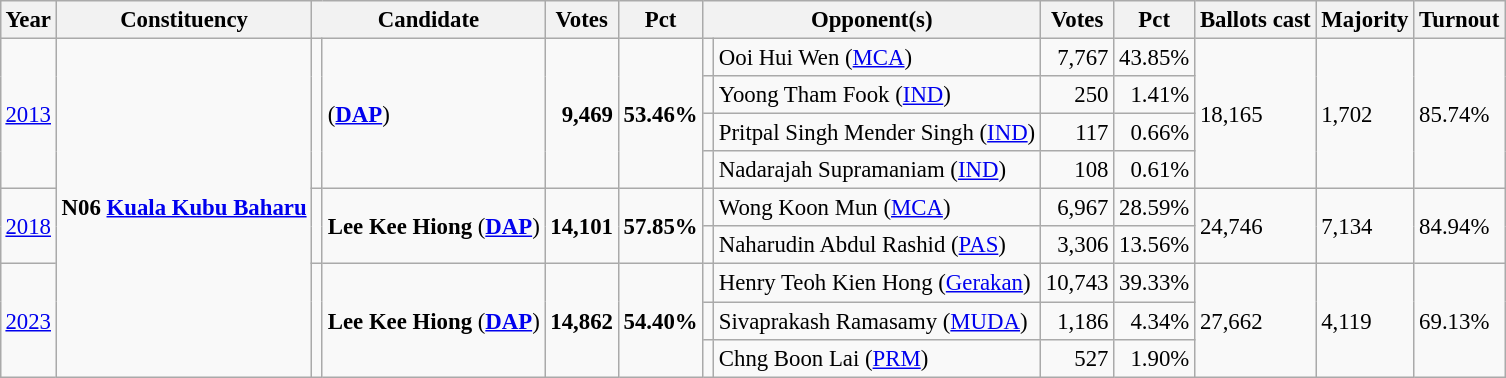<table class="wikitable" style="margin:0.5em ; font-size:95%">
<tr>
<th>Year</th>
<th>Constituency</th>
<th colspan=2>Candidate</th>
<th>Votes</th>
<th>Pct</th>
<th colspan=2>Opponent(s)</th>
<th>Votes</th>
<th>Pct</th>
<th>Ballots cast</th>
<th>Majority</th>
<th>Turnout</th>
</tr>
<tr>
<td rowspan=4><a href='#'>2013</a></td>
<td rowspan=9><strong>N06 <a href='#'>Kuala Kubu Baharu</a></strong></td>
<td rowspan=4 ></td>
<td rowspan=4> (<a href='#'><strong>DAP</strong></a>)</td>
<td rowspan=4 align=right><strong>9,469</strong></td>
<td rowspan=4><strong>53.46%</strong></td>
<td></td>
<td>Ooi Hui Wen (<a href='#'>MCA</a>)</td>
<td align=right>7,767</td>
<td>43.85%</td>
<td rowspan=4>18,165</td>
<td rowspan=4>1,702</td>
<td rowspan=4>85.74%</td>
</tr>
<tr>
<td></td>
<td>Yoong Tham Fook (<a href='#'>IND</a>)</td>
<td align=right>250</td>
<td align=right>1.41%</td>
</tr>
<tr>
<td></td>
<td>Pritpal Singh Mender Singh	 (<a href='#'>IND</a>)</td>
<td align=right>117</td>
<td align=right>0.66%</td>
</tr>
<tr>
<td></td>
<td>Nadarajah Supramaniam (<a href='#'>IND</a>)</td>
<td align=right>108</td>
<td align=right>0.61%</td>
</tr>
<tr>
<td rowspan=2><a href='#'>2018</a></td>
<td rowspan=2 ></td>
<td rowspan=2><strong>Lee Kee Hiong</strong> (<a href='#'><strong>DAP</strong></a>)</td>
<td rowspan=2 align=right><strong>14,101</strong></td>
<td rowspan=2><strong>57.85%</strong></td>
<td></td>
<td>Wong Koon Mun (<a href='#'>MCA</a>)</td>
<td align=right>6,967</td>
<td>28.59%</td>
<td rowspan=2>24,746</td>
<td rowspan=2>7,134</td>
<td rowspan=2>84.94%</td>
</tr>
<tr>
<td></td>
<td>Naharudin Abdul Rashid (<a href='#'>PAS</a>)</td>
<td align=right>3,306</td>
<td>13.56%</td>
</tr>
<tr>
<td rowspan="3"><a href='#'>2023</a></td>
<td rowspan=3 ></td>
<td rowspan="3"><strong>Lee Kee Hiong</strong> (<a href='#'><strong>DAP</strong></a>)</td>
<td rowspan="3" align="right"><strong>14,862</strong></td>
<td rowspan="3"><strong>54.40%</strong></td>
<td bgcolor=></td>
<td>Henry Teoh Kien Hong (<a href='#'>Gerakan</a>)</td>
<td align=right>10,743</td>
<td>39.33%</td>
<td rowspan="3">27,662</td>
<td rowspan="3">4,119</td>
<td rowspan="3">69.13%</td>
</tr>
<tr>
<td bgcolor=></td>
<td>Sivaprakash Ramasamy (<a href='#'>MUDA</a>)</td>
<td align=right>1,186</td>
<td align=right>4.34%</td>
</tr>
<tr>
<td bgcolor=></td>
<td>Chng Boon Lai (<a href='#'>PRM</a>)</td>
<td align=right>527</td>
<td align=right>1.90%</td>
</tr>
</table>
